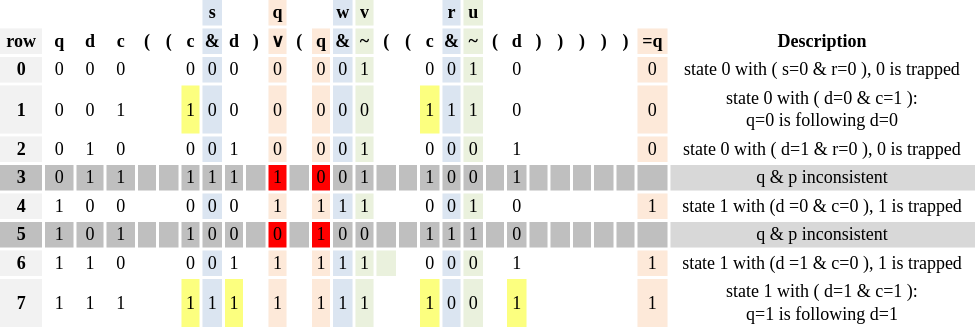<table>
<tr style="font-size:9pt">
<th width="26.25" Height="12" align="center"></th>
<th width="16.5" align="center"></th>
<th width="16.5" align="center"></th>
<th width="16.5" align="center"></th>
<th width="10.5" align="center"></th>
<th width="10.5" align="center"></th>
<th width="10.5" align="center"></th>
<th style="background-color:#DBE5F1" width="10.5" align="center">s</th>
<th width="10.5" align="center"></th>
<th width="10.5" align="center"></th>
<th style="background-color:#FDE9D9;font-weight:bold" width="10.5" align="center">q</th>
<th width="10.5" align="center"></th>
<th width="10.5" align="center"></th>
<th style="background-color:#DBE5F1" width="10.5" align="center">w</th>
<th style="background-color:#EAF1DD" width="10.5" align="center">v</th>
<th width="10.5" align="center"></th>
<th width="10.5" align="center"></th>
<th width="10.5" align="center"></th>
<th style="background-color:#DBE5F1" width="10.5" align="center">r</th>
<th style="background-color:#EAF1DD" width="10.5" align="center">u</th>
<th width="10.5" align="center"></th>
<th width="10.5" align="center"></th>
<th width="10.5" align="center"></th>
<th width="10.5" align="center"></th>
<th width="10.5" align="center"></th>
<th width="10.5" align="center"></th>
<th width="10.5" align="center"></th>
<th width="17.25" align="center"></th>
<th width="201"></th>
</tr>
<tr style="font-size:9pt" align="center">
<th style="background-color:#F2F2F2" Height="14.25">row</th>
<th style="font-weight:bold">q</th>
<th style="font-weight:bold">d</th>
<th style="font-weight:bold">c</th>
<th style="font-weight:bold">(</th>
<th style="font-weight:bold">(</th>
<th style="font-weight:bold">c</th>
<th style="background-color:#DBE5F1;font-weight:bold">&</th>
<th style="font-weight:bold">d</th>
<th style="font-weight:bold">)</th>
<th style="background-color:#FDE9D9;font-weight:bold">∨</th>
<th style="font-weight:bold">(</th>
<th style="background-color:#FDE9D9;font-weight:bold">q</th>
<th style="background-color:#DBE5F1;font-weight:bold">&</th>
<th style="background-color:#EAF1DD;font-weight:bold">~</th>
<th style="font-weight:bold">(</th>
<th style="font-weight:bold">(</th>
<th style="font-weight:bold">c</th>
<th style="background-color:#DBE5F1;font-weight:bold">&</th>
<th style="background-color:#EAF1DD;font-weight:bold">~</th>
<th style="font-weight:bold">(</th>
<th style="font-weight:bold">d</th>
<th style="font-weight:bold">)</th>
<th style="font-weight:bold">)</th>
<th style="font-weight:bold">)</th>
<th style="font-weight:bold">)</th>
<th style="font-weight:bold">)</th>
<th style="background-color:#FDE9D9;font-weight:bold">=q</th>
<th style="font-weight:bold">Description</th>
</tr>
<tr style="font-size:9pt" align="center">
<td style="background-color:#F2F2F2;font-weight:bold" Height="12">0</td>
<td>0</td>
<td>0</td>
<td>0</td>
<td></td>
<td></td>
<td>0</td>
<td style="background-color:#DBE5F1">0</td>
<td>0</td>
<td></td>
<td style="background-color:#FDE9D9">0</td>
<td></td>
<td style="background-color:#FDE9D9">0</td>
<td style="background-color:#DBE5F1">0</td>
<td style="background-color:#EAF1DD">1</td>
<td></td>
<td></td>
<td>0</td>
<td style="background-color:#DBE5F1">0</td>
<td style="background-color:#EAF1DD">1</td>
<td></td>
<td>0</td>
<td></td>
<td></td>
<td></td>
<td></td>
<td></td>
<td style="background-color:#FDE9D9">0</td>
<td>state 0 with ( s=0 & r=0 ), 0 is trapped</td>
</tr>
<tr style="font-size:9pt" align="center">
<td style="background-color:#F2F2F2;font-weight:bold" Height="12">1</td>
<td>0</td>
<td>0</td>
<td>1</td>
<td></td>
<td></td>
<td style="background-color:#FCFF7F">1</td>
<td style="background-color:#DBE5F1">0</td>
<td>0</td>
<td></td>
<td style="background-color:#FDE9D9">0</td>
<td></td>
<td style="background-color:#FDE9D9">0</td>
<td style="background-color:#DBE5F1">0</td>
<td style="background-color:#EAF1DD">0</td>
<td></td>
<td></td>
<td style="background-color:#FCFF7F">1</td>
<td style="background-color:#DBE5F1">1</td>
<td style="background-color:#EAF1DD">1</td>
<td></td>
<td>0</td>
<td></td>
<td></td>
<td></td>
<td></td>
<td></td>
<td style="background-color:#FDE9D9">0</td>
<td>state 0 with ( d=0 & c=1 ):<br>q=0 is following d=0</td>
</tr>
<tr style="font-size:9pt" align="center">
<td style="background-color:#F2F2F2;font-weight:bold" Height="12">2</td>
<td>0</td>
<td>1</td>
<td>0</td>
<td></td>
<td></td>
<td>0</td>
<td style="background-color:#DBE5F1">0</td>
<td>1</td>
<td></td>
<td style="background-color:#FDE9D9">0</td>
<td></td>
<td style="background-color:#FDE9D9">0</td>
<td style="background-color:#DBE5F1">0</td>
<td style="background-color:#EAF1DD">1</td>
<td></td>
<td></td>
<td>0</td>
<td style="background-color:#DBE5F1">0</td>
<td style="background-color:#EAF1DD">0</td>
<td></td>
<td>1</td>
<td></td>
<td></td>
<td></td>
<td></td>
<td></td>
<td style="background-color:#FDE9D9">0</td>
<td>state 0 with ( d=1 & r=0 ), 0 is trapped</td>
</tr>
<tr style="font-size:9pt" align="center">
<td style="background-color:#BFBFBF;font-weight:bold" Height="12">3</td>
<td style="background-color:#BFBFBF">0</td>
<td style="background-color:#BFBFBF">1</td>
<td style="background-color:#BFBFBF">1</td>
<td style="background-color:#BFBFBF"></td>
<td style="background-color:#BFBFBF"></td>
<td style="background-color:#BFBFBF">1</td>
<td style="background-color:#BFBFBF">1</td>
<td style="background-color:#BFBFBF">1</td>
<td style="background-color:#BFBFBF"></td>
<td style="background-color:red">1</td>
<td style="background-color:#BFBFBF"></td>
<td style="background-color:red">0</td>
<td style="background-color:#BFBFBF">0</td>
<td style="background-color:#BFBFBF">1</td>
<td style="background-color:#BFBFBF"></td>
<td style="background-color:#BFBFBF"></td>
<td style="background-color:#BFBFBF">1</td>
<td style="background-color:#BFBFBF">0</td>
<td style="background-color:#BFBFBF">0</td>
<td style="background-color:#BFBFBF"></td>
<td style="background-color:#BFBFBF">1</td>
<td style="background-color:#BFBFBF"></td>
<td style="background-color:#BFBFBF"></td>
<td style="background-color:#BFBFBF"></td>
<td style="background-color:#BFBFBF"></td>
<td style="background-color:#BFBFBF"></td>
<td style="background-color:#BFBFBF"></td>
<td style="background-color:#D8D8D8">q & p inconsistent</td>
</tr>
<tr style="font-size:9pt" align="center">
<td style="background-color:#F2F2F2;font-weight:bold" Height="12">4</td>
<td>1</td>
<td>0</td>
<td>0</td>
<td></td>
<td></td>
<td>0</td>
<td style="background-color:#DBE5F1">0</td>
<td>0</td>
<td></td>
<td style="background-color:#FDE9D9">1</td>
<td></td>
<td style="background-color:#FDE9D9">1</td>
<td style="background-color:#DBE5F1">1</td>
<td style="background-color:#EAF1DD">1</td>
<td></td>
<td></td>
<td>0</td>
<td style="background-color:#DBE5F1">0</td>
<td style="background-color:#EAF1DD">1</td>
<td></td>
<td>0</td>
<td></td>
<td></td>
<td></td>
<td></td>
<td></td>
<td style="background-color:#FDE9D9">1</td>
<td>state 1 with (d =0 & c=0 ),  1 is trapped</td>
</tr>
<tr style="font-size:9pt" align="center">
<td style="background-color:#BFBFBF;font-weight:bold" Height="12">5</td>
<td style="background-color:#BFBFBF">1</td>
<td style="background-color:#BFBFBF">0</td>
<td style="background-color:#BFBFBF">1</td>
<td style="background-color:#BFBFBF"></td>
<td style="background-color:#BFBFBF"></td>
<td style="background-color:#BFBFBF">1</td>
<td style="background-color:#BFBFBF">0</td>
<td style="background-color:#BFBFBF">0</td>
<td style="background-color:#BFBFBF"></td>
<td style="background-color:red">0</td>
<td style="background-color:#BFBFBF"></td>
<td style="background-color:red">1</td>
<td style="background-color:#BFBFBF">0</td>
<td style="background-color:#BFBFBF">0</td>
<td style="background-color:#BFBFBF"></td>
<td style="background-color:#BFBFBF"></td>
<td style="background-color:#BFBFBF">1</td>
<td style="background-color:#BFBFBF">1</td>
<td style="background-color:#BFBFBF">1</td>
<td style="background-color:#BFBFBF"></td>
<td style="background-color:#BFBFBF">0</td>
<td style="background-color:#BFBFBF"></td>
<td style="background-color:#BFBFBF"></td>
<td style="background-color:#BFBFBF"></td>
<td style="background-color:#BFBFBF"></td>
<td style="background-color:#BFBFBF"></td>
<td style="background-color:#BFBFBF"></td>
<td style="background-color:#D8D8D8">q & p inconsistent</td>
</tr>
<tr style="font-size:9pt" align="center">
<td style="background-color:#F2F2F2;font-weight:bold" Height="12">6</td>
<td>1</td>
<td>1</td>
<td>0</td>
<td></td>
<td></td>
<td>0</td>
<td style="background-color:#DBE5F1">0</td>
<td>1</td>
<td></td>
<td style="background-color:#FDE9D9">1</td>
<td></td>
<td style="background-color:#FDE9D9">1</td>
<td style="background-color:#DBE5F1">1</td>
<td style="background-color:#EAF1DD">1</td>
<td style="background-color:#EAF1DD"></td>
<td></td>
<td>0</td>
<td style="background-color:#DBE5F1">0</td>
<td style="background-color:#EAF1DD">0</td>
<td></td>
<td>1</td>
<td></td>
<td></td>
<td></td>
<td></td>
<td></td>
<td style="background-color:#FDE9D9">1</td>
<td>state 1 with (d =1 & c=0 ), 1 is trapped</td>
</tr>
<tr style="font-size:9pt" align="center">
<td style="background-color:#F2F2F2;font-weight:bold" Height="12">7</td>
<td>1</td>
<td>1</td>
<td>1</td>
<td></td>
<td></td>
<td style="background-color:#FCFF7F">1</td>
<td style="background-color:#DBE5F1">1</td>
<td style="background-color:#FCFF7F">1</td>
<td></td>
<td style="background-color:#FDE9D9">1</td>
<td></td>
<td style="background-color:#FDE9D9">1</td>
<td style="background-color:#DBE5F1">1</td>
<td style="background-color:#EAF1DD">1</td>
<td></td>
<td></td>
<td style="background-color:#FCFF7F">1</td>
<td style="background-color:#DBE5F1">0</td>
<td style="background-color:#EAF1DD">0</td>
<td></td>
<td style="background-color:#FCFF7F">1</td>
<td></td>
<td></td>
<td></td>
<td></td>
<td></td>
<td style="background-color:#FDE9D9">1</td>
<td>state 1 with ( d=1 & c=1 ):<br>q=1 is following d=1</td>
</tr>
</table>
